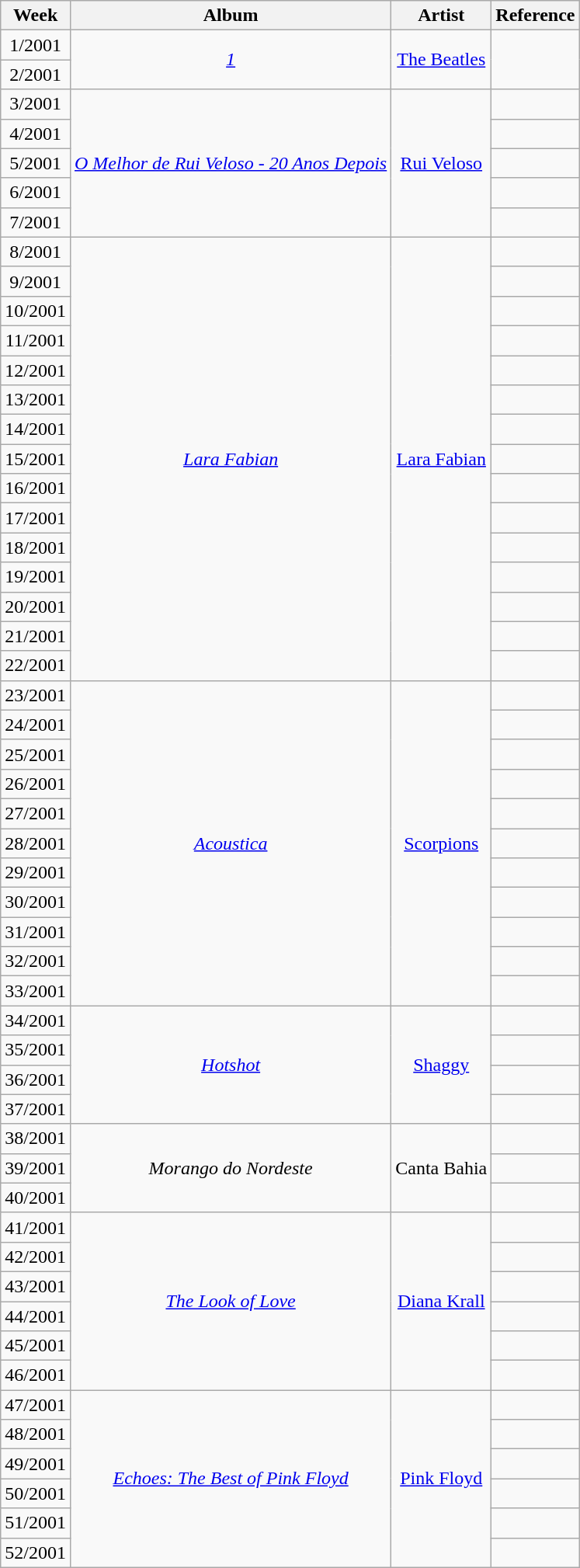<table class="wikitable" style="text-align:center">
<tr>
<th>Week</th>
<th>Album</th>
<th>Artist</th>
<th>Reference</th>
</tr>
<tr>
<td>1/2001</td>
<td rowspan="2"><em><a href='#'>1</a></em></td>
<td rowspan="2"><a href='#'>The Beatles</a></td>
<td rowspan="2"></td>
</tr>
<tr>
<td>2/2001</td>
</tr>
<tr>
<td>3/2001</td>
<td rowspan="5"><a href='#'><em>O Melhor de Rui Veloso - 20 Anos Depois</em></a></td>
<td rowspan="5"><a href='#'>Rui Veloso</a></td>
<td></td>
</tr>
<tr>
<td>4/2001</td>
<td></td>
</tr>
<tr>
<td>5/2001</td>
<td></td>
</tr>
<tr>
<td>6/2001</td>
<td></td>
</tr>
<tr>
<td>7/2001</td>
<td></td>
</tr>
<tr>
<td>8/2001</td>
<td rowspan="15"><a href='#'><em>Lara Fabian</em></a></td>
<td rowspan="15"><a href='#'>Lara Fabian</a></td>
<td></td>
</tr>
<tr>
<td>9/2001</td>
<td></td>
</tr>
<tr>
<td>10/2001</td>
<td></td>
</tr>
<tr>
<td>11/2001</td>
<td></td>
</tr>
<tr>
<td>12/2001</td>
<td></td>
</tr>
<tr>
<td>13/2001</td>
<td></td>
</tr>
<tr>
<td>14/2001</td>
<td></td>
</tr>
<tr>
<td>15/2001</td>
<td></td>
</tr>
<tr>
<td>16/2001</td>
<td></td>
</tr>
<tr>
<td>17/2001</td>
<td></td>
</tr>
<tr>
<td>18/2001</td>
<td></td>
</tr>
<tr>
<td>19/2001</td>
<td></td>
</tr>
<tr>
<td>20/2001</td>
<td></td>
</tr>
<tr>
<td>21/2001</td>
<td></td>
</tr>
<tr>
<td>22/2001</td>
<td></td>
</tr>
<tr>
<td>23/2001</td>
<td rowspan="11"><em><a href='#'>Acoustica</a></em></td>
<td rowspan="11"><a href='#'>Scorpions</a></td>
<td></td>
</tr>
<tr>
<td>24/2001</td>
<td></td>
</tr>
<tr>
<td>25/2001</td>
<td></td>
</tr>
<tr>
<td>26/2001</td>
<td></td>
</tr>
<tr>
<td>27/2001</td>
<td></td>
</tr>
<tr>
<td>28/2001</td>
<td></td>
</tr>
<tr>
<td>29/2001</td>
<td></td>
</tr>
<tr>
<td>30/2001</td>
<td></td>
</tr>
<tr>
<td>31/2001</td>
<td></td>
</tr>
<tr>
<td>32/2001</td>
<td></td>
</tr>
<tr>
<td>33/2001</td>
<td></td>
</tr>
<tr>
<td>34/2001</td>
<td rowspan="4"><em><a href='#'>Hotshot</a></em></td>
<td rowspan="4"><a href='#'>Shaggy</a></td>
<td></td>
</tr>
<tr>
<td>35/2001</td>
<td></td>
</tr>
<tr>
<td>36/2001</td>
<td></td>
</tr>
<tr>
<td>37/2001</td>
<td></td>
</tr>
<tr>
<td>38/2001</td>
<td rowspan="3"><em>Morango do Nordeste</em></td>
<td rowspan="3">Canta Bahia</td>
<td></td>
</tr>
<tr>
<td>39/2001</td>
<td></td>
</tr>
<tr>
<td>40/2001</td>
<td></td>
</tr>
<tr>
<td>41/2001</td>
<td rowspan="6"><em><a href='#'>The Look of Love</a></em></td>
<td rowspan="6"><a href='#'>Diana Krall</a></td>
<td></td>
</tr>
<tr>
<td>42/2001</td>
<td></td>
</tr>
<tr>
<td>43/2001</td>
<td></td>
</tr>
<tr>
<td>44/2001</td>
<td></td>
</tr>
<tr>
<td>45/2001</td>
<td></td>
</tr>
<tr>
<td>46/2001</td>
<td></td>
</tr>
<tr>
<td>47/2001</td>
<td rowspan="6"><em><a href='#'>Echoes: The Best of Pink Floyd</a></em></td>
<td rowspan="6"><a href='#'>Pink Floyd</a></td>
<td></td>
</tr>
<tr>
<td>48/2001</td>
<td></td>
</tr>
<tr>
<td>49/2001</td>
<td></td>
</tr>
<tr>
<td>50/2001</td>
<td></td>
</tr>
<tr>
<td>51/2001</td>
<td></td>
</tr>
<tr>
<td>52/2001</td>
<td></td>
</tr>
</table>
